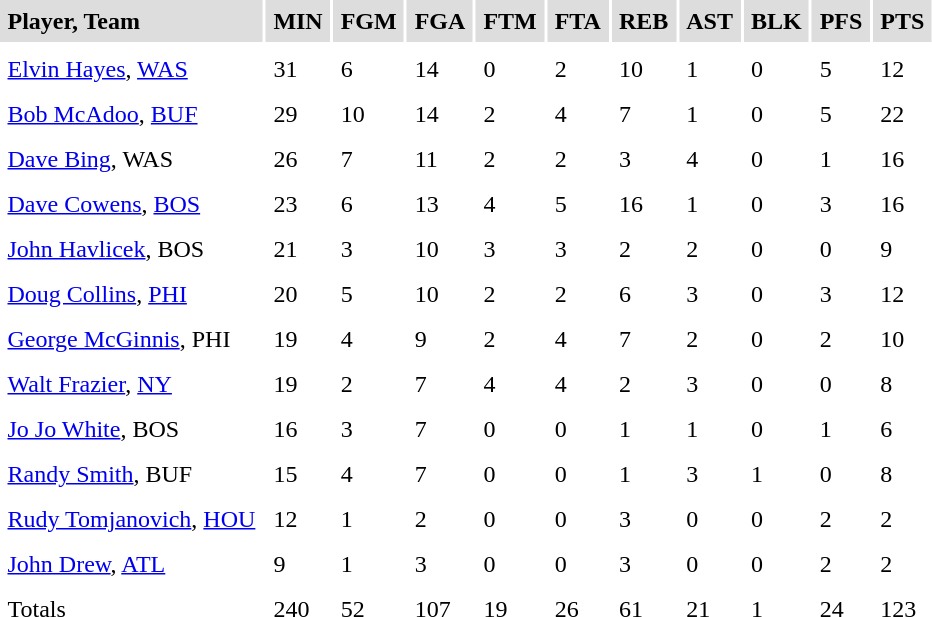<table cellpadding=5>
<tr bgcolor="#dddddd">
<td><strong>Player, Team</strong></td>
<td><strong>MIN</strong></td>
<td><strong>FGM</strong></td>
<td><strong>FGA</strong></td>
<td><strong>FTM</strong></td>
<td><strong>FTA</strong></td>
<td><strong>REB</strong></td>
<td><strong>AST</strong></td>
<td><strong>BLK</strong></td>
<td><strong>PFS</strong></td>
<td><strong>PTS</strong></td>
</tr>
<tr bgcolor="#eeeeee">
</tr>
<tr>
<td><a href='#'>Elvin Hayes</a>, <a href='#'>WAS</a></td>
<td>31</td>
<td>6</td>
<td>14</td>
<td>0</td>
<td>2</td>
<td>10</td>
<td>1</td>
<td>0</td>
<td>5</td>
<td>12</td>
</tr>
<tr>
<td><a href='#'>Bob McAdoo</a>, <a href='#'>BUF</a></td>
<td>29</td>
<td>10</td>
<td>14</td>
<td>2</td>
<td>4</td>
<td>7</td>
<td>1</td>
<td>0</td>
<td>5</td>
<td>22</td>
</tr>
<tr>
<td><a href='#'>Dave Bing</a>, WAS</td>
<td>26</td>
<td>7</td>
<td>11</td>
<td>2</td>
<td>2</td>
<td>3</td>
<td>4</td>
<td>0</td>
<td>1</td>
<td>16</td>
</tr>
<tr>
<td><a href='#'>Dave Cowens</a>, <a href='#'>BOS</a></td>
<td>23</td>
<td>6</td>
<td>13</td>
<td>4</td>
<td>5</td>
<td>16</td>
<td>1</td>
<td>0</td>
<td>3</td>
<td>16</td>
</tr>
<tr>
<td><a href='#'>John Havlicek</a>, BOS</td>
<td>21</td>
<td>3</td>
<td>10</td>
<td>3</td>
<td>3</td>
<td>2</td>
<td>2</td>
<td>0</td>
<td>0</td>
<td>9</td>
</tr>
<tr>
<td><a href='#'>Doug Collins</a>, <a href='#'>PHI</a></td>
<td>20</td>
<td>5</td>
<td>10</td>
<td>2</td>
<td>2</td>
<td>6</td>
<td>3</td>
<td>0</td>
<td>3</td>
<td>12</td>
</tr>
<tr>
<td><a href='#'>George McGinnis</a>, PHI</td>
<td>19</td>
<td>4</td>
<td>9</td>
<td>2</td>
<td>4</td>
<td>7</td>
<td>2</td>
<td>0</td>
<td>2</td>
<td>10</td>
</tr>
<tr>
<td><a href='#'>Walt Frazier</a>, <a href='#'>NY</a></td>
<td>19</td>
<td>2</td>
<td>7</td>
<td>4</td>
<td>4</td>
<td>2</td>
<td>3</td>
<td>0</td>
<td>0</td>
<td>8</td>
</tr>
<tr>
<td><a href='#'>Jo Jo White</a>, BOS</td>
<td>16</td>
<td>3</td>
<td>7</td>
<td>0</td>
<td>0</td>
<td>1</td>
<td>1</td>
<td>0</td>
<td>1</td>
<td>6</td>
</tr>
<tr>
<td><a href='#'>Randy Smith</a>, BUF</td>
<td>15</td>
<td>4</td>
<td>7</td>
<td>0</td>
<td>0</td>
<td>1</td>
<td>3</td>
<td>1</td>
<td>0</td>
<td>8</td>
</tr>
<tr>
<td><a href='#'>Rudy Tomjanovich</a>, <a href='#'>HOU</a></td>
<td>12</td>
<td>1</td>
<td>2</td>
<td>0</td>
<td>0</td>
<td>3</td>
<td>0</td>
<td>0</td>
<td>2</td>
<td>2</td>
</tr>
<tr>
<td><a href='#'>John Drew</a>, <a href='#'>ATL</a></td>
<td>9</td>
<td>1</td>
<td>3</td>
<td>0</td>
<td>0</td>
<td>3</td>
<td>0</td>
<td>0</td>
<td>2</td>
<td>2</td>
</tr>
<tr>
<td>Totals</td>
<td>240</td>
<td>52</td>
<td>107</td>
<td>19</td>
<td>26</td>
<td>61</td>
<td>21</td>
<td>1</td>
<td>24</td>
<td>123</td>
</tr>
<tr>
</tr>
</table>
